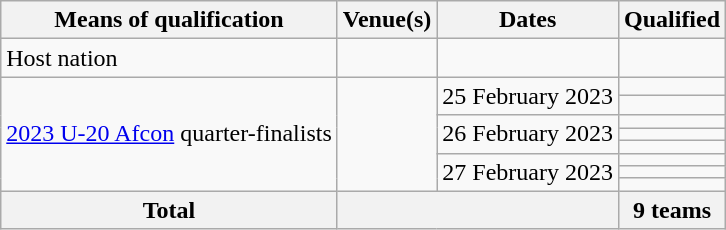<table class="wikitable">
<tr>
<th>Means of qualification</th>
<th>Venue(s)</th>
<th>Dates</th>
<th>Qualified</th>
</tr>
<tr>
<td>Host nation</td>
<td></td>
<td></td>
<td></td>
</tr>
<tr>
<td rowspan=8><a href='#'>2023 U-20 Afcon</a> quarter-finalists</td>
<td rowspan=8></td>
<td rowspan=2>25 February 2023</td>
<td></td>
</tr>
<tr>
<td></td>
</tr>
<tr>
<td rowspan=3>26 February 2023</td>
<td></td>
</tr>
<tr>
<td></td>
</tr>
<tr>
<td></td>
</tr>
<tr>
<td rowspan=3>27 February 2023</td>
<td></td>
</tr>
<tr>
<td></td>
</tr>
<tr>
<td><s></s></td>
</tr>
<tr>
<th>Total</th>
<th colspan=2></th>
<th>9 teams</th>
</tr>
</table>
